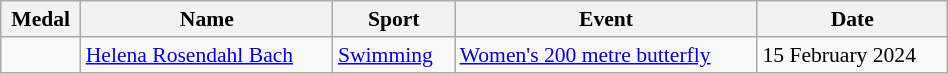<table class="wikitable sortable" style="font-size:90%; width:50%;">
<tr>
<th>Medal</th>
<th>Name</th>
<th>Sport</th>
<th>Event</th>
<th>Date</th>
</tr>
<tr>
<td></td>
<td><a href='#'>Helena Rosendahl Bach</a></td>
<td><a href='#'>Swimming</a></td>
<td><a href='#'>Women's 200 metre butterfly</a></td>
<td>15 February 2024</td>
</tr>
</table>
